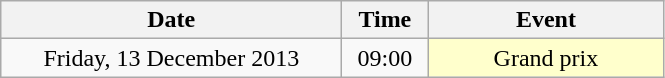<table class = "wikitable" style="text-align:center;">
<tr>
<th width=220>Date</th>
<th width=50>Time</th>
<th width=150>Event</th>
</tr>
<tr>
<td>Friday, 13 December 2013</td>
<td>09:00</td>
<td bgcolor=ffffcc>Grand prix</td>
</tr>
</table>
